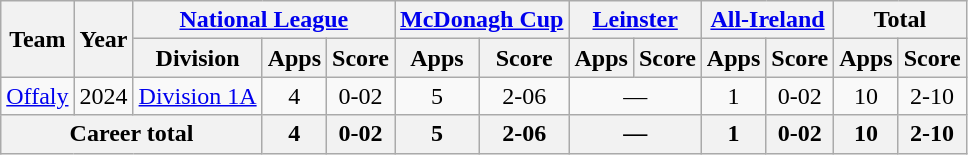<table class="wikitable" style="text-align:center">
<tr>
<th rowspan="2">Team</th>
<th rowspan="2">Year</th>
<th colspan="3"><a href='#'>National League</a></th>
<th colspan="2"><a href='#'>McDonagh Cup</a></th>
<th colspan="2"><a href='#'>Leinster</a></th>
<th colspan="2"><a href='#'>All-Ireland</a></th>
<th colspan="2">Total</th>
</tr>
<tr>
<th>Division</th>
<th>Apps</th>
<th>Score</th>
<th>Apps</th>
<th>Score</th>
<th>Apps</th>
<th>Score</th>
<th>Apps</th>
<th>Score</th>
<th>Apps</th>
<th>Score</th>
</tr>
<tr>
<td rowspan="1"><a href='#'>Offaly</a></td>
<td>2024</td>
<td rowspan="1"><a href='#'>Division 1A</a></td>
<td>4</td>
<td>0-02</td>
<td>5</td>
<td>2-06</td>
<td colspan=2>—</td>
<td>1</td>
<td>0-02</td>
<td>10</td>
<td>2-10</td>
</tr>
<tr>
<th colspan="3">Career total</th>
<th>4</th>
<th>0-02</th>
<th>5</th>
<th>2-06</th>
<th colspan=2>—</th>
<th>1</th>
<th>0-02</th>
<th>10</th>
<th>2-10</th>
</tr>
</table>
